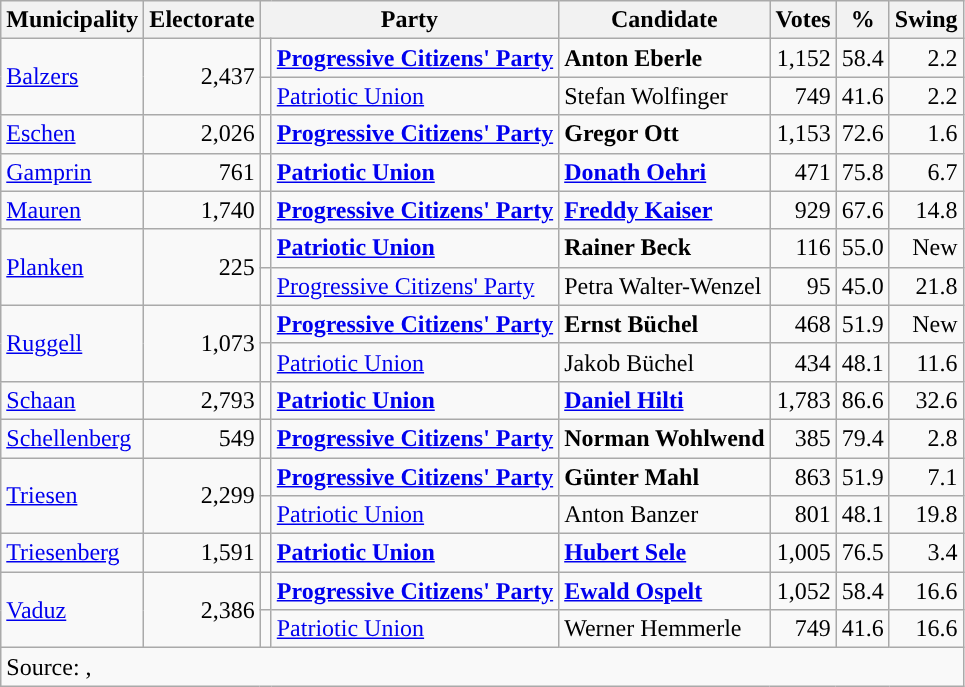<table class="wikitable" style="text-align:right">
<tr>
<th>Municipality</th>
<th>Electorate</th>
<th colspan="2">Party</th>
<th>Candidate</th>
<th>Votes</th>
<th>%</th>
<th>Swing</th>
</tr>
<tr>
<td rowspan="2" align="left"><a href='#'>Balzers</a></td>
<td rowspan="2">2,437</td>
<td></td>
<td align="left"><strong><a href='#'>Progressive Citizens' Party</a></strong></td>
<td align="left"><strong>Anton Eberle</strong></td>
<td>1,152</td>
<td>58.4</td>
<td> 2.2</td>
</tr>
<tr>
<td style="color:inherit;background:"></td>
<td align="left"><a href='#'>Patriotic Union</a></td>
<td align="left">Stefan Wolfinger</td>
<td>749</td>
<td>41.6</td>
<td> 2.2</td>
</tr>
<tr>
<td align="left"><a href='#'>Eschen</a></td>
<td>2,026</td>
<td style="color:inherit;background:"></td>
<td align="left"><strong><a href='#'>Progressive Citizens' Party</a></strong></td>
<td align="left"><strong>Gregor Ott</strong></td>
<td>1,153</td>
<td>72.6</td>
<td> 1.6</td>
</tr>
<tr>
<td align="left"><a href='#'>Gamprin</a></td>
<td>761</td>
<td style="color:inherit;background:"></td>
<td align="left"><a href='#'><strong>Patriotic Union</strong></a></td>
<td align="left"><strong><a href='#'>Donath Oehri</a></strong></td>
<td>471</td>
<td>75.8</td>
<td> 6.7</td>
</tr>
<tr>
<td align="left"><a href='#'>Mauren</a></td>
<td>1,740</td>
<td style="color:inherit;background:"></td>
<td align="left"><strong><a href='#'>Progressive Citizens' Party</a></strong></td>
<td align="left"><strong><a href='#'>Freddy Kaiser</a></strong></td>
<td>929</td>
<td>67.6</td>
<td> 14.8</td>
</tr>
<tr>
<td rowspan="2" align="left"><a href='#'>Planken</a></td>
<td rowspan="2">225</td>
<td style="color:inherit;background:"></td>
<td align="left"><a href='#'><strong>Patriotic Union</strong></a></td>
<td align="left"><strong>Rainer Beck</strong></td>
<td>116</td>
<td>55.0</td>
<td>New</td>
</tr>
<tr>
<td style="color:inherit;background:"></td>
<td align="left"><a href='#'>Progressive Citizens' Party</a></td>
<td align="left">Petra Walter-Wenzel</td>
<td>95</td>
<td>45.0</td>
<td> 21.8</td>
</tr>
<tr>
<td rowspan="2" align="left"><a href='#'>Ruggell</a></td>
<td rowspan="2">1,073</td>
<td style="color:inherit;background:"></td>
<td align="left"><strong><a href='#'>Progressive Citizens' Party</a></strong></td>
<td align="left"><strong>Ernst Büchel</strong></td>
<td>468</td>
<td>51.9</td>
<td>New</td>
</tr>
<tr>
<td style="color:inherit;background:"></td>
<td align="left"><a href='#'>Patriotic Union</a></td>
<td align="left">Jakob Büchel</td>
<td>434</td>
<td>48.1</td>
<td> 11.6</td>
</tr>
<tr>
<td align="left"><a href='#'>Schaan</a></td>
<td>2,793</td>
<td style="color:inherit;background:"></td>
<td align="left"><a href='#'><strong>Patriotic Union</strong></a></td>
<td align="left"><strong><a href='#'>Daniel Hilti</a></strong></td>
<td>1,783</td>
<td>86.6</td>
<td> 32.6</td>
</tr>
<tr>
<td align="left"><a href='#'>Schellenberg</a></td>
<td>549</td>
<td style="color:inherit;background:"></td>
<td align="left"><strong><a href='#'>Progressive Citizens' Party</a></strong></td>
<td align="left"><strong>Norman Wohlwend</strong></td>
<td>385</td>
<td>79.4</td>
<td> 2.8</td>
</tr>
<tr>
<td rowspan="2" align="left"><a href='#'>Triesen</a></td>
<td rowspan="2">2,299</td>
<td style="color:inherit;background:"></td>
<td align="left"><strong><a href='#'>Progressive Citizens' Party</a></strong></td>
<td align="left"><strong>Günter Mahl</strong></td>
<td>863</td>
<td>51.9</td>
<td> 7.1</td>
</tr>
<tr>
<td style="color:inherit;background:"></td>
<td align="left"><a href='#'>Patriotic Union</a></td>
<td align="left">Anton Banzer</td>
<td>801</td>
<td>48.1</td>
<td> 19.8</td>
</tr>
<tr>
<td align="left"><a href='#'>Triesenberg</a></td>
<td>1,591</td>
<td style="color:inherit;background:"></td>
<td align="left"><a href='#'><strong>Patriotic Union</strong></a></td>
<td align="left"><strong><a href='#'>Hubert Sele</a></strong></td>
<td>1,005</td>
<td>76.5</td>
<td> 3.4</td>
</tr>
<tr>
<td rowspan="2" align="left"><a href='#'>Vaduz</a></td>
<td rowspan="2">2,386</td>
<td style="color:inherit;background:"></td>
<td align="left"><strong><a href='#'>Progressive Citizens' Party</a></strong></td>
<td align="left"><strong><a href='#'>Ewald Ospelt</a></strong></td>
<td>1,052</td>
<td>58.4</td>
<td> 16.6</td>
</tr>
<tr>
<td style="color:inherit;background:"></td>
<td align="left"><a href='#'>Patriotic Union</a></td>
<td align="left">Werner Hemmerle</td>
<td>749</td>
<td>41.6</td>
<td> 16.6</td>
</tr>
<tr>
<td colspan="8" align="left">Source: , </td>
</tr>
</table>
